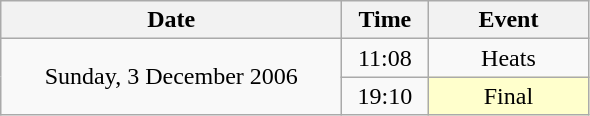<table class = "wikitable" style="text-align:center;">
<tr>
<th width=220>Date</th>
<th width=50>Time</th>
<th width=100>Event</th>
</tr>
<tr>
<td rowspan=2>Sunday, 3 December 2006</td>
<td>11:08</td>
<td>Heats</td>
</tr>
<tr>
<td>19:10</td>
<td bgcolor=ffffcc>Final</td>
</tr>
</table>
